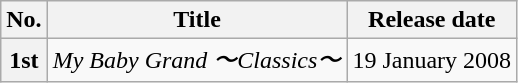<table class="wikitable">
<tr>
<th>No.</th>
<th>Title</th>
<th>Release date</th>
</tr>
<tr>
<th>1st</th>
<td><em>My Baby Grand 〜Classics〜</em></td>
<td>19 January 2008</td>
</tr>
</table>
